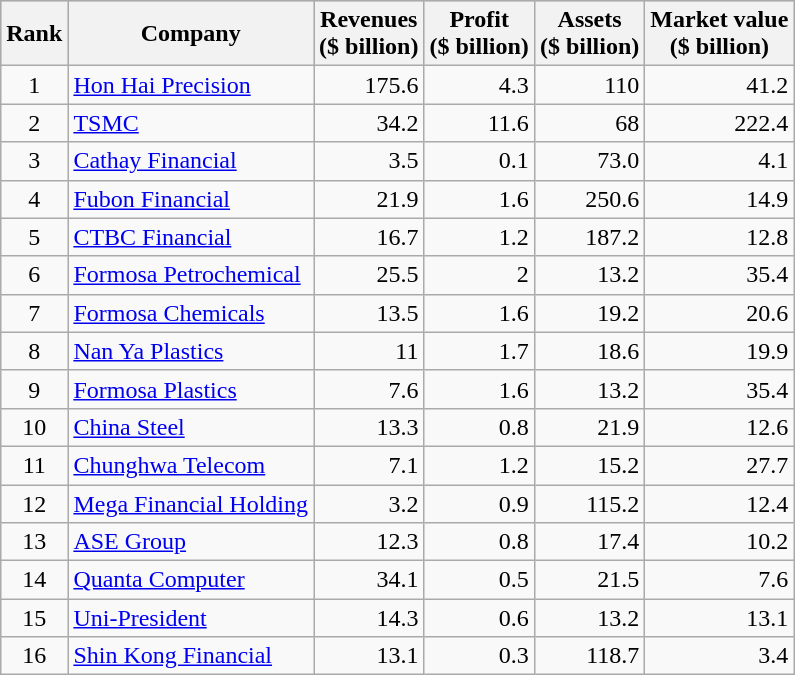<table class="wikitable sortable">
<tr style="background:#ccc; text-align:center; vertical-align:middle;">
<th>Rank</th>
<th>Company</th>
<th>Revenues<br>($ billion)</th>
<th>Profit<br>($ billion)</th>
<th>Assets<br>($ billion)</th>
<th>Market value<br>($ billion)</th>
</tr>
<tr style="text-align:right;">
<td style="text-align:center;">1</td>
<td style="text-align:left;"><a href='#'>Hon Hai Precision</a></td>
<td>175.6</td>
<td>4.3</td>
<td>110</td>
<td>41.2</td>
</tr>
<tr style="text-align:right;">
<td style="text-align:center;">2</td>
<td style="text-align:left;"><a href='#'>TSMC</a></td>
<td>34.2</td>
<td>11.6</td>
<td>68</td>
<td>222.4</td>
</tr>
<tr style="text-align:right;">
<td style="text-align:center;">3</td>
<td style="text-align:left;"><a href='#'>Cathay Financial</a></td>
<td>3.5</td>
<td>0.1</td>
<td>73.0</td>
<td>4.1</td>
</tr>
<tr style="text-align:right;">
<td style="text-align:center;">4</td>
<td style="text-align:left;"><a href='#'>Fubon Financial</a></td>
<td>21.9</td>
<td>1.6</td>
<td>250.6</td>
<td>14.9</td>
</tr>
<tr style="text-align:right;">
<td style="text-align:center;">5</td>
<td style="text-align:left;"><a href='#'>CTBC Financial</a></td>
<td>16.7</td>
<td>1.2</td>
<td>187.2</td>
<td>12.8</td>
</tr>
<tr style="text-align:right;">
<td style="text-align:center;">6</td>
<td style="text-align:left;"><a href='#'>Formosa Petrochemical</a></td>
<td>25.5</td>
<td>2</td>
<td>13.2</td>
<td>35.4</td>
</tr>
<tr style="text-align:right;">
<td style="text-align:center;">7</td>
<td style="text-align:left;"><a href='#'>Formosa Chemicals</a></td>
<td>13.5</td>
<td>1.6</td>
<td>19.2</td>
<td>20.6</td>
</tr>
<tr style="text-align:right;">
<td style="text-align:center;">8</td>
<td style="text-align:left;"><a href='#'>Nan Ya Plastics</a></td>
<td>11</td>
<td>1.7</td>
<td>18.6</td>
<td>19.9</td>
</tr>
<tr style="text-align:right;">
<td style="text-align:center;">9</td>
<td style="text-align:left;"><a href='#'>Formosa Plastics</a></td>
<td>7.6</td>
<td>1.6</td>
<td>13.2</td>
<td>35.4</td>
</tr>
<tr style="text-align:right;">
<td style="text-align:center;">10</td>
<td style="text-align:left;"><a href='#'>China Steel</a></td>
<td>13.3</td>
<td>0.8</td>
<td>21.9</td>
<td>12.6</td>
</tr>
<tr style="text-align:right;">
<td style="text-align:center;">11</td>
<td style="text-align:left;"><a href='#'>Chunghwa Telecom</a></td>
<td>7.1</td>
<td>1.2</td>
<td>15.2</td>
<td>27.7</td>
</tr>
<tr style="text-align:right;">
<td style="text-align:center;">12</td>
<td style="text-align:left;"><a href='#'>Mega Financial Holding</a></td>
<td>3.2</td>
<td>0.9</td>
<td>115.2</td>
<td>12.4</td>
</tr>
<tr style="text-align:right;">
<td style="text-align:center;">13</td>
<td style="text-align:left;"><a href='#'>ASE Group</a></td>
<td>12.3</td>
<td>0.8</td>
<td>17.4</td>
<td>10.2</td>
</tr>
<tr style="text-align:right;">
<td style="text-align:center;">14</td>
<td style="text-align:left;"><a href='#'>Quanta Computer</a></td>
<td>34.1</td>
<td>0.5</td>
<td>21.5</td>
<td>7.6</td>
</tr>
<tr style="text-align:right;">
<td style="text-align:center;">15</td>
<td style="text-align:left;"><a href='#'>Uni-President</a></td>
<td>14.3</td>
<td>0.6</td>
<td>13.2</td>
<td>13.1</td>
</tr>
<tr style="text-align:right;">
<td style="text-align:center;">16</td>
<td style="text-align:left;"><a href='#'>Shin Kong Financial</a></td>
<td>13.1</td>
<td>0.3</td>
<td>118.7</td>
<td>3.4</td>
</tr>
</table>
